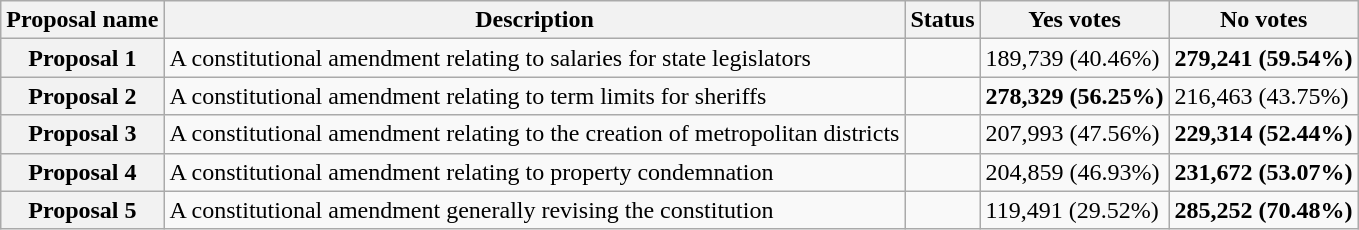<table class="wikitable sortable plainrowheaders">
<tr>
<th scope="col">Proposal name</th>
<th class="unsortable" scope="col">Description</th>
<th scope="col">Status</th>
<th scope="col">Yes votes</th>
<th scope="col">No votes</th>
</tr>
<tr>
<th scope="row">Proposal 1</th>
<td>A constitutional amendment relating to salaries for state legislators</td>
<td></td>
<td>189,739 (40.46%)</td>
<td><strong>279,241 (59.54%)</strong></td>
</tr>
<tr>
<th scope="row">Proposal 2</th>
<td>A constitutional amendment relating to term limits for sheriffs</td>
<td></td>
<td><strong>278,329 (56.25%)</strong></td>
<td>216,463 (43.75%)</td>
</tr>
<tr>
<th scope="row">Proposal 3</th>
<td>A constitutional amendment relating to the creation of metropolitan districts</td>
<td></td>
<td>207,993 (47.56%)</td>
<td><strong>229,314 (52.44%)</strong></td>
</tr>
<tr>
<th scope="row">Proposal 4</th>
<td>A constitutional amendment relating to property condemnation</td>
<td></td>
<td>204,859 (46.93%)</td>
<td><strong>231,672 (53.07%)</strong></td>
</tr>
<tr>
<th scope="row">Proposal 5</th>
<td>A constitutional amendment generally revising the constitution</td>
<td></td>
<td>119,491 (29.52%)</td>
<td><strong>285,252 (70.48%)</strong></td>
</tr>
</table>
